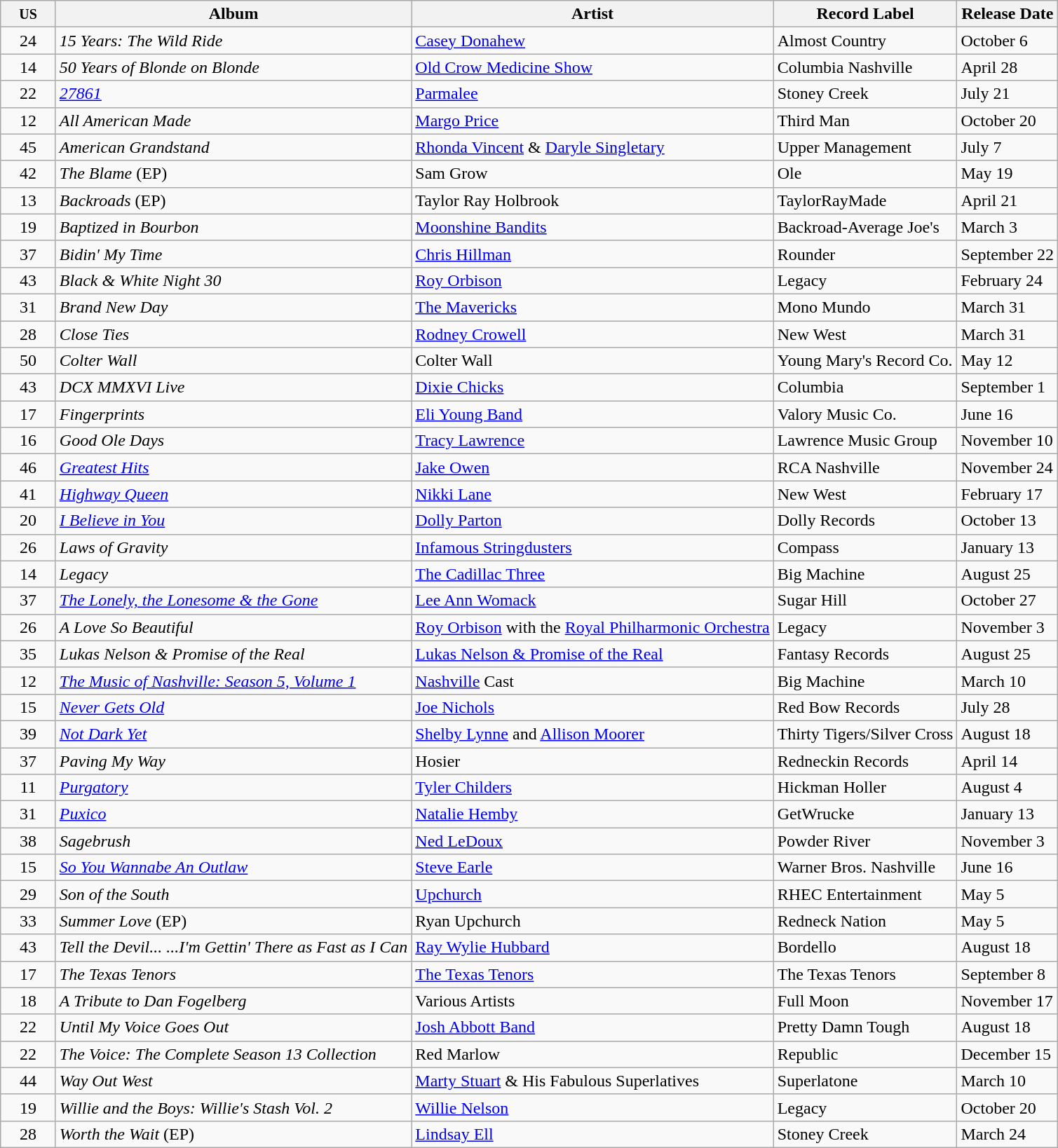<table class="wikitable sortable">
<tr>
<th width=45><small>US</small></th>
<th>Album</th>
<th>Artist</th>
<th>Record Label</th>
<th>Release Date</th>
</tr>
<tr>
<td align=center>24</td>
<td><em>15 Years: The Wild Ride</em></td>
<td><a href='#'>Casey Donahew</a></td>
<td>Almost Country</td>
<td>October 6</td>
</tr>
<tr>
<td align=center>14</td>
<td><em>50 Years of Blonde on Blonde</em></td>
<td><a href='#'>Old Crow Medicine Show</a></td>
<td>Columbia Nashville</td>
<td>April 28</td>
</tr>
<tr>
<td align=center>22</td>
<td><em><a href='#'>27861</a></em></td>
<td><a href='#'>Parmalee</a></td>
<td>Stoney Creek</td>
<td>July 21</td>
</tr>
<tr>
<td align=center>12</td>
<td><em>All American Made</em></td>
<td><a href='#'>Margo Price</a></td>
<td>Third Man</td>
<td>October 20</td>
</tr>
<tr>
<td align=center>45</td>
<td><em>American Grandstand</em></td>
<td><a href='#'>Rhonda Vincent</a> & <a href='#'>Daryle Singletary</a></td>
<td>Upper Management</td>
<td>July 7</td>
</tr>
<tr>
<td align=center>42</td>
<td><em>The Blame</em> (EP)</td>
<td>Sam Grow</td>
<td>Ole</td>
<td>May 19</td>
</tr>
<tr>
<td align=center>13</td>
<td><em>Backroads</em> (EP)</td>
<td>Taylor Ray Holbrook</td>
<td>TaylorRayMade</td>
<td>April 21</td>
</tr>
<tr>
<td align=center>19</td>
<td><em>Baptized in Bourbon</em></td>
<td><a href='#'>Moonshine Bandits</a></td>
<td>Backroad-Average Joe's</td>
<td>March 3</td>
</tr>
<tr>
<td align=center>37</td>
<td><em>Bidin' My Time</em></td>
<td><a href='#'>Chris Hillman</a></td>
<td>Rounder</td>
<td>September 22</td>
</tr>
<tr>
<td align=center>43</td>
<td><em>Black & White Night 30</em></td>
<td><a href='#'>Roy Orbison</a></td>
<td>Legacy</td>
<td>February 24</td>
</tr>
<tr>
<td align=center>31</td>
<td><em>Brand New Day</em></td>
<td><a href='#'>The Mavericks</a></td>
<td>Mono Mundo</td>
<td>March 31</td>
</tr>
<tr>
<td align=center>28</td>
<td><em>Close Ties</em></td>
<td><a href='#'>Rodney Crowell</a></td>
<td>New West</td>
<td>March 31</td>
</tr>
<tr>
<td align=center>50</td>
<td><em>Colter Wall</em></td>
<td>Colter Wall</td>
<td>Young Mary's Record Co.</td>
<td>May 12</td>
</tr>
<tr>
<td align=center>43</td>
<td><em>DCX MMXVI Live</em></td>
<td><a href='#'>Dixie Chicks</a></td>
<td>Columbia</td>
<td>September 1</td>
</tr>
<tr>
<td align=center>17</td>
<td><em>Fingerprints</em></td>
<td><a href='#'>Eli Young Band</a></td>
<td>Valory Music Co.</td>
<td>June 16</td>
</tr>
<tr>
<td align=center>16</td>
<td><em>Good Ole Days</em></td>
<td><a href='#'>Tracy Lawrence</a></td>
<td>Lawrence Music Group</td>
<td>November 10</td>
</tr>
<tr>
<td align=center>46</td>
<td><em><a href='#'>Greatest Hits</a></em></td>
<td><a href='#'>Jake Owen</a></td>
<td>RCA Nashville</td>
<td>November 24</td>
</tr>
<tr>
<td align=center>41</td>
<td><em><a href='#'>Highway Queen</a></em></td>
<td><a href='#'>Nikki Lane</a></td>
<td>New West</td>
<td>February 17</td>
</tr>
<tr>
<td align=center>20</td>
<td><em><a href='#'>I Believe in You</a></em></td>
<td><a href='#'>Dolly Parton</a></td>
<td>Dolly Records</td>
<td>October 13</td>
</tr>
<tr>
<td align=center>26</td>
<td><em>Laws of Gravity</em></td>
<td><a href='#'>Infamous Stringdusters</a></td>
<td>Compass</td>
<td>January 13</td>
</tr>
<tr>
<td align=center>14</td>
<td><em>Legacy</em></td>
<td><a href='#'>The Cadillac Three</a></td>
<td>Big Machine</td>
<td>August 25</td>
</tr>
<tr>
<td align=center>37</td>
<td><em><a href='#'>The Lonely, the Lonesome & the Gone</a></em></td>
<td><a href='#'>Lee Ann Womack</a></td>
<td>Sugar Hill</td>
<td>October 27</td>
</tr>
<tr>
<td align=center>26</td>
<td><em>A Love So Beautiful</em></td>
<td><a href='#'>Roy Orbison</a> with the <a href='#'>Royal Philharmonic Orchestra</a></td>
<td>Legacy</td>
<td>November 3</td>
</tr>
<tr>
<td align=center>35</td>
<td><em>Lukas Nelson & Promise of the Real</em></td>
<td><a href='#'>Lukas Nelson & Promise of the Real</a></td>
<td>Fantasy Records</td>
<td>August 25</td>
</tr>
<tr>
<td align=center>12</td>
<td><em><a href='#'>The Music of Nashville: Season 5, Volume 1</a></em></td>
<td><a href='#'>Nashville</a> Cast</td>
<td>Big Machine</td>
<td>March 10</td>
</tr>
<tr>
<td align=center>15</td>
<td><em><a href='#'>Never Gets Old</a></em></td>
<td><a href='#'>Joe Nichols</a></td>
<td>Red Bow Records</td>
<td>July 28</td>
</tr>
<tr>
<td align=center>39</td>
<td><em><a href='#'>Not Dark Yet</a></em></td>
<td><a href='#'>Shelby Lynne</a> and <a href='#'>Allison Moorer</a></td>
<td>Thirty Tigers/Silver Cross</td>
<td>August 18</td>
</tr>
<tr>
<td align=center>37</td>
<td><em>Paving My Way</em></td>
<td>Hosier</td>
<td>Redneckin Records</td>
<td>April 14</td>
</tr>
<tr>
<td align=center>11</td>
<td><em><a href='#'>Purgatory</a></em></td>
<td><a href='#'>Tyler Childers</a></td>
<td>Hickman Holler</td>
<td>August 4</td>
</tr>
<tr>
<td align=center>31</td>
<td><em><a href='#'>Puxico</a></em></td>
<td><a href='#'>Natalie Hemby</a></td>
<td>GetWrucke</td>
<td>January 13</td>
</tr>
<tr>
<td align=center>38</td>
<td><em>Sagebrush</em></td>
<td><a href='#'>Ned LeDoux</a></td>
<td>Powder River</td>
<td>November 3</td>
</tr>
<tr>
<td align=center>15</td>
<td><em><a href='#'>So You Wannabe An Outlaw</a></em></td>
<td><a href='#'>Steve Earle</a></td>
<td>Warner Bros. Nashville</td>
<td>June 16</td>
</tr>
<tr>
<td align=center>29</td>
<td><em>Son of the South</em></td>
<td><a href='#'>Upchurch</a></td>
<td>RHEC Entertainment</td>
<td>May 5</td>
</tr>
<tr>
<td align=center>33</td>
<td><em>Summer Love</em> (EP)</td>
<td>Ryan Upchurch</td>
<td>Redneck Nation</td>
<td>May 5</td>
</tr>
<tr>
<td align=center>43</td>
<td><em>Tell the Devil... ...I'm Gettin' There as Fast as I Can</em></td>
<td><a href='#'>Ray Wylie Hubbard</a></td>
<td>Bordello</td>
<td>August 18</td>
</tr>
<tr>
<td align=center>17</td>
<td><em>The Texas Tenors</em></td>
<td><a href='#'>The Texas Tenors</a></td>
<td>The Texas Tenors</td>
<td>September 8</td>
</tr>
<tr>
<td align=center>18</td>
<td><em>A Tribute to Dan Fogelberg</em></td>
<td>Various Artists</td>
<td>Full Moon</td>
<td>November 17</td>
</tr>
<tr>
<td align=center>22</td>
<td><em>Until My Voice Goes Out</em></td>
<td><a href='#'>Josh Abbott Band</a></td>
<td>Pretty Damn Tough</td>
<td>August 18</td>
</tr>
<tr>
<td align=center>22</td>
<td><em>The Voice: The Complete Season 13 Collection</em></td>
<td>Red Marlow</td>
<td>Republic</td>
<td>December 15</td>
</tr>
<tr>
<td align=center>44</td>
<td><em>Way Out West</em></td>
<td><a href='#'>Marty Stuart</a> & His Fabulous Superlatives</td>
<td>Superlatone</td>
<td>March 10</td>
</tr>
<tr>
<td align=center>19</td>
<td><em>Willie and the Boys: Willie's Stash Vol. 2</em></td>
<td><a href='#'>Willie Nelson</a></td>
<td>Legacy</td>
<td>October 20</td>
</tr>
<tr>
<td align=center>28</td>
<td><em>Worth the Wait</em> (EP)</td>
<td><a href='#'>Lindsay Ell</a></td>
<td>Stoney Creek</td>
<td>March 24</td>
</tr>
</table>
